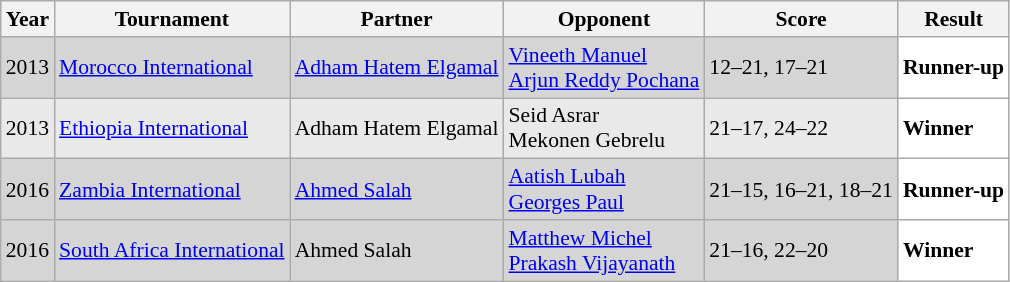<table class="sortable wikitable" style="font-size: 90%;">
<tr>
<th>Year</th>
<th>Tournament</th>
<th>Partner</th>
<th>Opponent</th>
<th>Score</th>
<th>Result</th>
</tr>
<tr style="background:#D5D5D5">
<td align="center">2013</td>
<td align="left"><a href='#'>Morocco International</a></td>
<td align="left"> <a href='#'>Adham Hatem Elgamal</a></td>
<td align="left"> <a href='#'>Vineeth Manuel</a><br> <a href='#'>Arjun Reddy Pochana</a></td>
<td align="left">12–21, 17–21</td>
<td style="text-align:left; background:white"> <strong>Runner-up</strong></td>
</tr>
<tr style="background:#E9E9E9">
<td align="center">2013</td>
<td align="left"><a href='#'>Ethiopia International</a></td>
<td align="left"> Adham Hatem Elgamal</td>
<td align="left"> Seid Asrar<br> Mekonen Gebrelu</td>
<td align="left">21–17, 24–22</td>
<td style="text-align:left; background:white"> <strong>Winner</strong></td>
</tr>
<tr style="background:#D5D5D5">
<td align="center">2016</td>
<td align="left"><a href='#'>Zambia International</a></td>
<td align="left"> <a href='#'>Ahmed Salah</a></td>
<td align="left"> <a href='#'>Aatish Lubah</a><br> <a href='#'>Georges Paul</a></td>
<td align="left">21–15, 16–21, 18–21</td>
<td style="text-align:left; background:white"> <strong>Runner-up</strong></td>
</tr>
<tr style="background:#D5D5D5">
<td align="center">2016</td>
<td align="left"><a href='#'>South Africa International</a></td>
<td align="left"> Ahmed Salah</td>
<td align="left"> <a href='#'>Matthew Michel</a><br> <a href='#'>Prakash Vijayanath</a></td>
<td align="left">21–16, 22–20</td>
<td style="text-align:left; background:white"> <strong>Winner</strong></td>
</tr>
</table>
